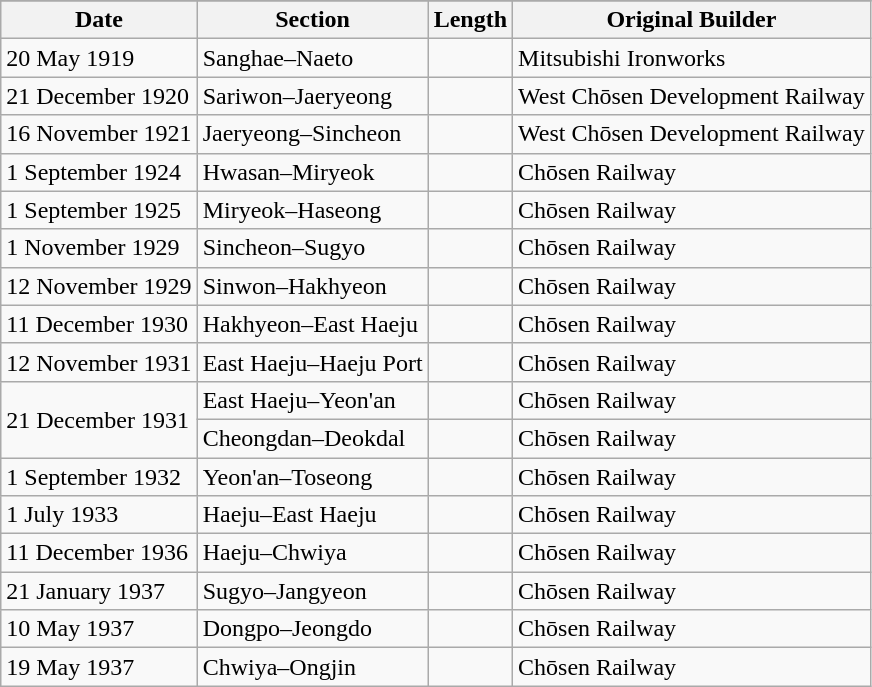<table class="wikitable">
<tr>
</tr>
<tr>
<th>Date</th>
<th>Section</th>
<th>Length</th>
<th>Original Builder</th>
</tr>
<tr>
<td>20 May 1919</td>
<td>Sanghae–Naeto</td>
<td></td>
<td>Mitsubishi Ironworks</td>
</tr>
<tr>
<td>21 December 1920</td>
<td>Sariwon–Jaeryeong</td>
<td></td>
<td>West Chōsen Development Railway</td>
</tr>
<tr>
<td>16 November 1921</td>
<td>Jaeryeong–Sincheon</td>
<td></td>
<td>West Chōsen Development Railway</td>
</tr>
<tr>
<td>1 September 1924</td>
<td>Hwasan–Miryeok</td>
<td></td>
<td>Chōsen Railway</td>
</tr>
<tr>
<td>1 September 1925</td>
<td>Miryeok–Haseong</td>
<td></td>
<td>Chōsen Railway</td>
</tr>
<tr>
<td>1 November 1929</td>
<td>Sincheon–Sugyo</td>
<td></td>
<td>Chōsen Railway</td>
</tr>
<tr>
<td>12 November 1929</td>
<td>Sinwon–Hakhyeon</td>
<td></td>
<td>Chōsen Railway</td>
</tr>
<tr>
<td>11 December 1930</td>
<td>Hakhyeon–East Haeju</td>
<td></td>
<td>Chōsen Railway</td>
</tr>
<tr>
<td>12 November 1931</td>
<td>East Haeju–Haeju Port</td>
<td></td>
<td>Chōsen Railway</td>
</tr>
<tr>
<td rowspan="2">21 December 1931</td>
<td>East Haeju–Yeon'an</td>
<td></td>
<td>Chōsen Railway</td>
</tr>
<tr>
<td>Cheongdan–Deokdal</td>
<td></td>
<td>Chōsen Railway</td>
</tr>
<tr>
<td>1 September 1932</td>
<td>Yeon'an–Toseong</td>
<td></td>
<td>Chōsen Railway</td>
</tr>
<tr>
<td>1 July 1933</td>
<td>Haeju–East Haeju</td>
<td></td>
<td>Chōsen Railway</td>
</tr>
<tr>
<td>11 December 1936</td>
<td>Haeju–Chwiya</td>
<td></td>
<td>Chōsen Railway</td>
</tr>
<tr>
<td>21 January 1937</td>
<td>Sugyo–Jangyeon</td>
<td></td>
<td>Chōsen Railway</td>
</tr>
<tr>
<td>10 May 1937</td>
<td>Dongpo–Jeongdo</td>
<td></td>
<td>Chōsen Railway</td>
</tr>
<tr>
<td>19 May 1937</td>
<td>Chwiya–Ongjin</td>
<td></td>
<td>Chōsen Railway</td>
</tr>
</table>
